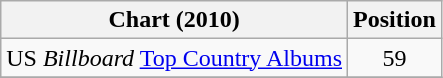<table class="wikitable">
<tr>
<th>Chart (2010)</th>
<th>Position</th>
</tr>
<tr>
<td>US <em>Billboard</em> <a href='#'>Top Country Albums</a></td>
<td align="center">59</td>
</tr>
<tr>
</tr>
</table>
